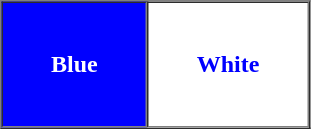<table border="1" cellspacing="0">
<tr>
<td style="background:Blue;color:White;padding:2em"><strong>Blue</strong></td>
<td style="background:White;color:Blue;padding:2em"><strong>White</strong></td>
</tr>
</table>
